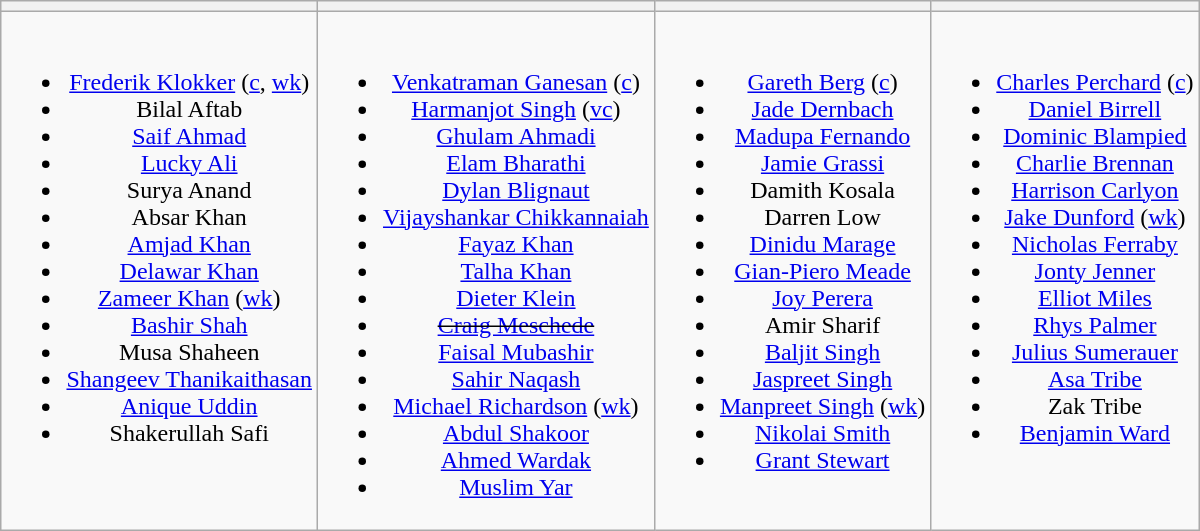<table class="wikitable" style="text-align:center; margin:auto">
<tr>
<th></th>
<th></th>
<th></th>
<th></th>
</tr>
<tr style="vertical-align:top">
<td><br><ul><li><a href='#'>Frederik Klokker</a> (<a href='#'>c</a>, <a href='#'>wk</a>)</li><li>Bilal Aftab</li><li><a href='#'>Saif Ahmad</a></li><li><a href='#'>Lucky Ali</a></li><li>Surya Anand</li><li>Absar Khan</li><li><a href='#'>Amjad Khan</a></li><li><a href='#'>Delawar Khan</a></li><li><a href='#'>Zameer Khan</a> (<a href='#'>wk</a>)</li><li><a href='#'>Bashir Shah</a></li><li>Musa Shaheen</li><li><a href='#'>Shangeev Thanikaithasan</a></li><li><a href='#'>Anique Uddin</a></li><li>Shakerullah Safi</li></ul></td>
<td><br><ul><li><a href='#'>Venkatraman Ganesan</a> (<a href='#'>c</a>)</li><li><a href='#'>Harmanjot Singh</a> (<a href='#'>vc</a>)</li><li><a href='#'>Ghulam Ahmadi</a></li><li><a href='#'>Elam Bharathi</a></li><li><a href='#'>Dylan Blignaut</a></li><li><a href='#'>Vijayshankar Chikkannaiah</a></li><li><a href='#'>Fayaz Khan</a></li><li><a href='#'>Talha Khan</a></li><li><a href='#'>Dieter Klein</a></li><li><s><a href='#'>Craig Meschede</a></s></li><li><a href='#'>Faisal Mubashir</a></li><li><a href='#'>Sahir Naqash</a></li><li><a href='#'>Michael Richardson</a> (<a href='#'>wk</a>)</li><li><a href='#'>Abdul Shakoor</a></li><li><a href='#'>Ahmed Wardak</a></li><li><a href='#'>Muslim Yar</a></li></ul></td>
<td><br><ul><li><a href='#'>Gareth Berg</a> (<a href='#'>c</a>)</li><li><a href='#'>Jade Dernbach</a></li><li><a href='#'>Madupa Fernando</a></li><li><a href='#'>Jamie Grassi</a></li><li>Damith Kosala</li><li>Darren Low</li><li><a href='#'>Dinidu Marage</a></li><li><a href='#'>Gian-Piero Meade</a></li><li><a href='#'>Joy Perera</a></li><li>Amir Sharif</li><li><a href='#'>Baljit Singh</a></li><li><a href='#'>Jaspreet Singh</a></li><li><a href='#'>Manpreet Singh</a> (<a href='#'>wk</a>)</li><li><a href='#'>Nikolai Smith</a></li><li><a href='#'>Grant Stewart</a></li></ul></td>
<td><br><ul><li><a href='#'>Charles Perchard</a> (<a href='#'>c</a>)</li><li><a href='#'>Daniel Birrell</a></li><li><a href='#'>Dominic Blampied</a></li><li><a href='#'>Charlie Brennan</a></li><li><a href='#'>Harrison Carlyon</a></li><li><a href='#'>Jake Dunford</a> (<a href='#'>wk</a>)</li><li><a href='#'>Nicholas Ferraby</a></li><li><a href='#'>Jonty Jenner</a></li><li><a href='#'>Elliot Miles</a></li><li><a href='#'>Rhys Palmer</a></li><li><a href='#'>Julius Sumerauer</a></li><li><a href='#'>Asa Tribe</a></li><li>Zak Tribe</li><li><a href='#'>Benjamin Ward</a></li></ul></td>
</tr>
</table>
